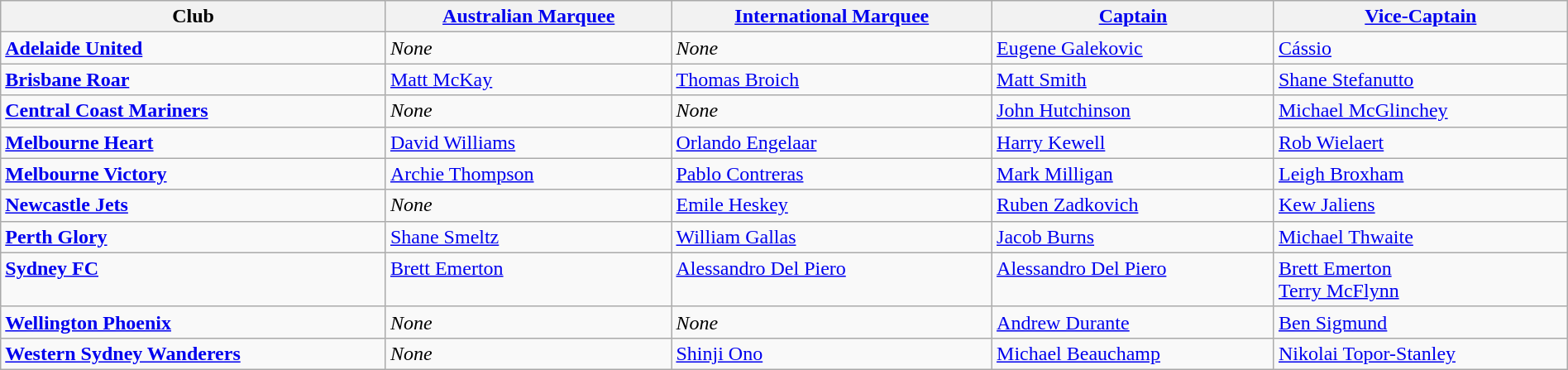<table class="wikitable" style="width:100%">
<tr>
<th>Club</th>
<th><a href='#'>Australian Marquee</a></th>
<th><a href='#'>International Marquee</a><br></th>
<th><a href='#'>Captain</a></th>
<th><a href='#'>Vice-Captain</a></th>
</tr>
<tr style="vertical-align:top;">
<td><strong><a href='#'>Adelaide United</a></strong></td>
<td><em>None</em></td>
<td><em>None</em></td>
<td> <a href='#'>Eugene Galekovic</a></td>
<td> <a href='#'>Cássio</a></td>
</tr>
<tr style="vertical-align:top;">
<td><strong><a href='#'>Brisbane Roar</a></strong></td>
<td> <a href='#'>Matt McKay</a></td>
<td> <a href='#'>Thomas Broich</a></td>
<td> <a href='#'>Matt Smith</a></td>
<td> <a href='#'>Shane Stefanutto</a></td>
</tr>
<tr style="vertical-align:top;">
<td><strong><a href='#'>Central Coast Mariners</a></strong></td>
<td><em>None</em></td>
<td><em>None</em></td>
<td> <a href='#'>John Hutchinson</a></td>
<td> <a href='#'>Michael McGlinchey</a></td>
</tr>
<tr style="vertical-align:top;">
<td><strong><a href='#'>Melbourne Heart</a></strong></td>
<td> <a href='#'>David Williams</a></td>
<td> <a href='#'>Orlando Engelaar</a></td>
<td> <a href='#'>Harry Kewell</a></td>
<td> <a href='#'>Rob Wielaert</a></td>
</tr>
<tr style="vertical-align:top;">
<td><strong><a href='#'>Melbourne Victory</a></strong></td>
<td> <a href='#'>Archie Thompson</a></td>
<td> <a href='#'>Pablo Contreras</a></td>
<td> <a href='#'>Mark Milligan</a></td>
<td> <a href='#'>Leigh Broxham</a></td>
</tr>
<tr style="vertical-align:top;">
<td><strong><a href='#'>Newcastle Jets</a></strong></td>
<td><em>None</em></td>
<td> <a href='#'>Emile Heskey</a></td>
<td> <a href='#'>Ruben Zadkovich</a></td>
<td> <a href='#'>Kew Jaliens</a></td>
</tr>
<tr style="vertical-align:top;">
<td><strong><a href='#'>Perth Glory</a></strong></td>
<td> <a href='#'>Shane Smeltz</a></td>
<td> <a href='#'>William Gallas</a></td>
<td> <a href='#'>Jacob Burns</a></td>
<td> <a href='#'>Michael Thwaite</a></td>
</tr>
<tr style="vertical-align:top;">
<td><strong><a href='#'>Sydney FC</a></strong></td>
<td> <a href='#'>Brett Emerton</a></td>
<td> <a href='#'>Alessandro Del Piero</a></td>
<td> <a href='#'>Alessandro Del Piero</a></td>
<td> <a href='#'>Brett Emerton</a> <br> <a href='#'>Terry McFlynn</a></td>
</tr>
<tr style="vertical-align:top;">
<td><strong><a href='#'>Wellington Phoenix</a></strong></td>
<td><em>None</em></td>
<td><em>None</em></td>
<td> <a href='#'>Andrew Durante</a></td>
<td> <a href='#'>Ben Sigmund</a></td>
</tr>
<tr style="vertical-align:top;">
<td><strong><a href='#'>Western Sydney Wanderers</a></strong></td>
<td><em>None</em></td>
<td> <a href='#'>Shinji Ono</a></td>
<td> <a href='#'>Michael Beauchamp</a></td>
<td> <a href='#'>Nikolai Topor-Stanley</a></td>
</tr>
</table>
